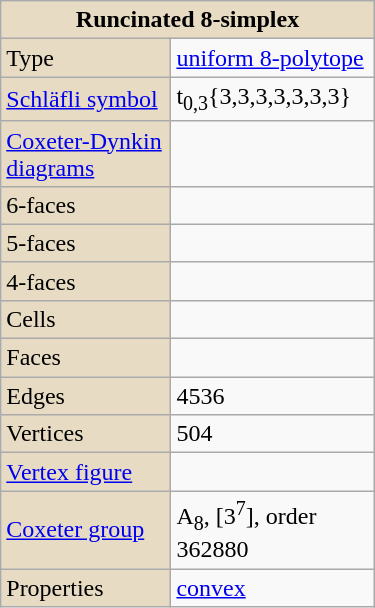<table class="wikitable" align="right" style="margin-left:10px" width="250">
<tr>
<th style="background:#e7dcc3;" colspan="2">Runcinated 8-simplex</th>
</tr>
<tr>
<td style="background:#e7dcc3;">Type</td>
<td><a href='#'>uniform 8-polytope</a></td>
</tr>
<tr>
<td style="background:#e7dcc3;"><a href='#'>Schläfli symbol</a></td>
<td>t<sub>0,3</sub>{3,3,3,3,3,3,3}</td>
</tr>
<tr>
<td style="background:#e7dcc3;"><a href='#'>Coxeter-Dynkin diagrams</a></td>
<td></td>
</tr>
<tr>
<td style="background:#e7dcc3;">6-faces</td>
<td></td>
</tr>
<tr>
<td style="background:#e7dcc3;">5-faces</td>
<td></td>
</tr>
<tr>
<td style="background:#e7dcc3;">4-faces</td>
<td></td>
</tr>
<tr>
<td style="background:#e7dcc3;">Cells</td>
<td></td>
</tr>
<tr>
<td style="background:#e7dcc3;">Faces</td>
<td></td>
</tr>
<tr>
<td style="background:#e7dcc3;">Edges</td>
<td>4536</td>
</tr>
<tr>
<td style="background:#e7dcc3;">Vertices</td>
<td>504</td>
</tr>
<tr>
<td style="background:#e7dcc3;"><a href='#'>Vertex figure</a></td>
<td></td>
</tr>
<tr>
<td style="background:#e7dcc3;"><a href='#'>Coxeter group</a></td>
<td>A<sub>8</sub>, [3<sup>7</sup>], order 362880</td>
</tr>
<tr>
<td style="background:#e7dcc3;">Properties</td>
<td><a href='#'>convex</a></td>
</tr>
</table>
